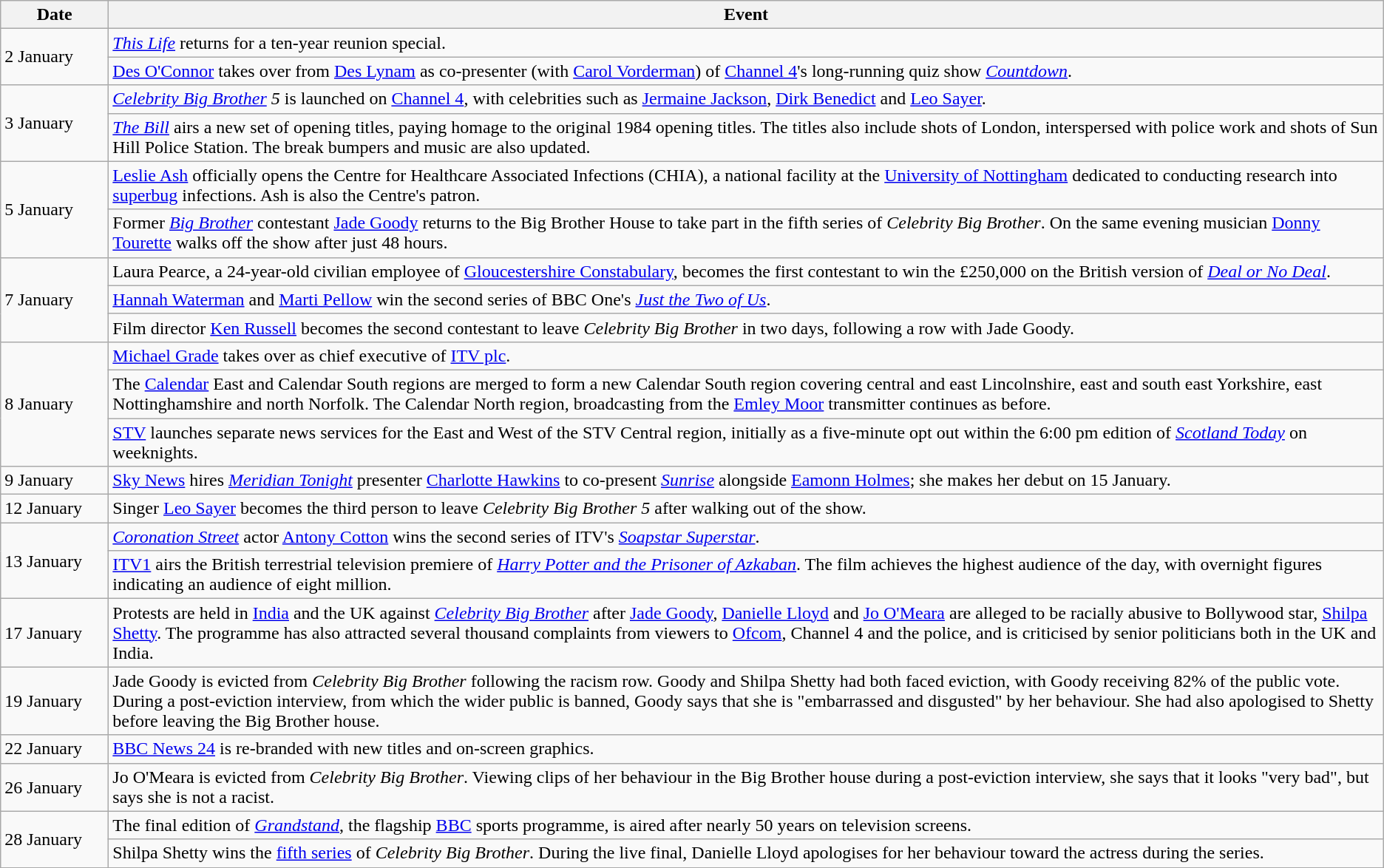<table class="wikitable">
<tr>
<th width=90>Date</th>
<th>Event</th>
</tr>
<tr>
<td rowspan="2">2 January</td>
<td><em><a href='#'>This Life</a></em> returns for a ten-year reunion special.</td>
</tr>
<tr>
<td><a href='#'>Des O'Connor</a> takes over from <a href='#'>Des Lynam</a> as co-presenter (with <a href='#'>Carol Vorderman</a>) of <a href='#'>Channel 4</a>'s long-running quiz show <em><a href='#'>Countdown</a></em>.</td>
</tr>
<tr>
<td rowspan=2>3 January</td>
<td><em><a href='#'>Celebrity Big Brother</a> 5</em> is launched on <a href='#'>Channel 4</a>, with celebrities such as <a href='#'>Jermaine Jackson</a>, <a href='#'>Dirk Benedict</a> and <a href='#'>Leo Sayer</a>.</td>
</tr>
<tr>
<td><em><a href='#'>The Bill</a></em> airs a new set of opening titles, paying homage to the original 1984 opening titles. The titles also include shots of London, interspersed with police work and shots of Sun Hill Police Station. The break bumpers and music are also updated.</td>
</tr>
<tr>
<td rowspan=2>5 January</td>
<td><a href='#'>Leslie Ash</a> officially opens the Centre for Healthcare Associated Infections (CHIA), a national facility at the <a href='#'>University of Nottingham</a> dedicated to conducting research into <a href='#'>superbug</a> infections. Ash is also the Centre's patron.</td>
</tr>
<tr>
<td>Former <em><a href='#'>Big Brother</a></em> contestant <a href='#'>Jade Goody</a> returns to the Big Brother House to take part in the fifth series of <em>Celebrity Big Brother</em>. On the same evening musician <a href='#'>Donny Tourette</a> walks off the show after just 48 hours.</td>
</tr>
<tr>
<td rowspan=3>7 January</td>
<td>Laura Pearce, a 24-year-old civilian employee of <a href='#'>Gloucestershire Constabulary</a>, becomes the first contestant to win the £250,000 on the British version of <em><a href='#'>Deal or No Deal</a></em>.</td>
</tr>
<tr>
<td><a href='#'>Hannah Waterman</a> and <a href='#'>Marti Pellow</a> win the second series of BBC One's <em><a href='#'>Just the Two of Us</a></em>.</td>
</tr>
<tr>
<td>Film director <a href='#'>Ken Russell</a> becomes the second contestant to leave <em>Celebrity Big Brother</em> in two days, following a row with Jade Goody.</td>
</tr>
<tr>
<td rowspan=3>8 January</td>
<td><a href='#'>Michael Grade</a> takes over as chief executive of <a href='#'>ITV plc</a>.</td>
</tr>
<tr>
<td>The <a href='#'>Calendar</a> East and Calendar South regions are merged to form a new Calendar South region covering central and east Lincolnshire, east and south east Yorkshire, east Nottinghamshire and north Norfolk. The Calendar North region, broadcasting from the <a href='#'>Emley Moor</a> transmitter continues as before.</td>
</tr>
<tr>
<td><a href='#'>STV</a> launches separate news services for the East and West of the STV Central region, initially as a five-minute opt out within the 6:00 pm edition of <em><a href='#'>Scotland Today</a></em> on weeknights.</td>
</tr>
<tr>
<td>9 January</td>
<td><a href='#'>Sky News</a> hires <em><a href='#'>Meridian Tonight</a></em> presenter <a href='#'>Charlotte Hawkins</a> to co-present <em><a href='#'>Sunrise</a></em> alongside <a href='#'>Eamonn Holmes</a>; she makes her debut on 15 January.</td>
</tr>
<tr>
<td>12 January</td>
<td>Singer <a href='#'>Leo Sayer</a> becomes the third person to leave <em>Celebrity Big Brother 5</em> after walking out of the show.</td>
</tr>
<tr>
<td rowspan=2>13 January</td>
<td><em><a href='#'>Coronation Street</a></em> actor <a href='#'>Antony Cotton</a> wins the second series of ITV's <em><a href='#'>Soapstar Superstar</a></em>.</td>
</tr>
<tr>
<td><a href='#'>ITV1</a> airs the British terrestrial television premiere of <em><a href='#'>Harry Potter and the Prisoner of Azkaban</a></em>. The film achieves the highest audience of the day, with overnight figures indicating an audience of eight million.</td>
</tr>
<tr>
<td>17 January</td>
<td>Protests are held in <a href='#'>India</a> and the UK against <em><a href='#'>Celebrity Big Brother</a></em> after <a href='#'>Jade Goody</a>, <a href='#'>Danielle Lloyd</a> and <a href='#'>Jo O'Meara</a> are alleged to be racially abusive to Bollywood star, <a href='#'>Shilpa Shetty</a>. The programme has also attracted several thousand complaints from viewers to <a href='#'>Ofcom</a>, Channel 4 and the police, and is criticised by senior politicians both in the UK and India.</td>
</tr>
<tr>
<td>19 January</td>
<td>Jade Goody is evicted from <em>Celebrity Big Brother</em> following the racism row. Goody and Shilpa Shetty had both faced eviction, with Goody receiving 82% of the public vote. During a post-eviction interview, from which the wider public is banned, Goody says that she is "embarrassed and disgusted" by her behaviour. She had also apologised to Shetty before leaving the Big Brother house.</td>
</tr>
<tr>
<td>22 January</td>
<td><a href='#'>BBC News 24</a> is re-branded with new titles and on-screen graphics.</td>
</tr>
<tr>
<td>26 January</td>
<td>Jo O'Meara is evicted from <em>Celebrity Big Brother</em>. Viewing clips of her behaviour in the Big Brother house during a post-eviction interview, she says that it looks "very bad", but says she is not a racist.</td>
</tr>
<tr>
<td rowspan=2>28 January</td>
<td>The final edition of <em><a href='#'>Grandstand</a></em>, the flagship <a href='#'>BBC</a> sports programme, is aired after nearly 50 years on television screens.</td>
</tr>
<tr>
<td>Shilpa Shetty wins the <a href='#'>fifth series</a> of <em>Celebrity Big Brother</em>. During the live final, Danielle Lloyd apologises for her behaviour toward the actress during the series.</td>
</tr>
</table>
